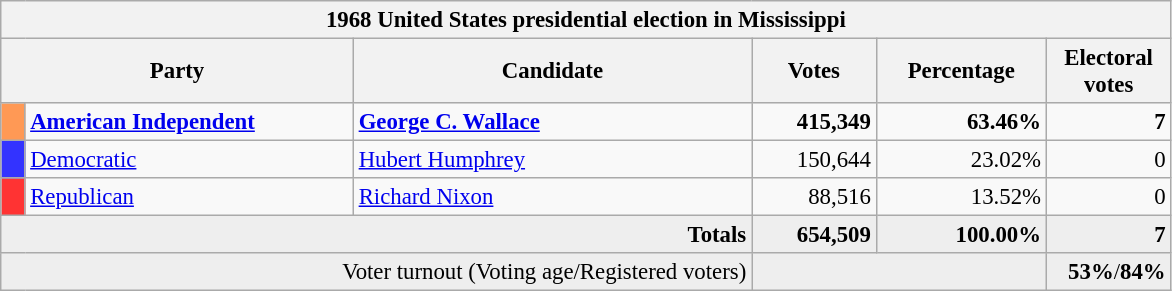<table class="wikitable" style="font-size: 95%;">
<tr>
<th colspan="6">1968 United States presidential election in Mississippi</th>
</tr>
<tr>
<th colspan="2" style="width: 15em">Party</th>
<th style="width: 17em">Candidate</th>
<th style="width: 5em">Votes</th>
<th style="width: 7em">Percentage</th>
<th style="width: 5em">Electoral votes</th>
</tr>
<tr>
<th style="background-color:#FF9955; width: 3px"></th>
<td style="width: 130px"><strong><a href='#'>American Independent</a></strong></td>
<td><strong><a href='#'>George C. Wallace</a></strong></td>
<td align="right"><strong>415,349</strong></td>
<td align="right"><strong>63.46%</strong></td>
<td align="right"><strong>7</strong></td>
</tr>
<tr>
<th style="background-color:#3333FF; width: 3px"></th>
<td style="width: 130px"><a href='#'>Democratic</a></td>
<td><a href='#'>Hubert Humphrey</a></td>
<td align="right">150,644</td>
<td align="right">23.02%</td>
<td align="right">0</td>
</tr>
<tr>
<th style="background-color:#FF3333; width: 3px"></th>
<td style="width: 130px"><a href='#'>Republican</a></td>
<td><a href='#'>Richard Nixon</a></td>
<td align="right">88,516</td>
<td align="right">13.52%</td>
<td align="right">0</td>
</tr>
<tr bgcolor="#EEEEEE">
<td colspan="3" align="right"><strong>Totals</strong></td>
<td align="right"><strong>654,509</strong></td>
<td align="right"><strong>100.00%</strong></td>
<td align="right"><strong>7</strong></td>
</tr>
<tr bgcolor="#EEEEEE">
<td colspan="3" align="right">Voter turnout (Voting age/Registered voters)</td>
<td colspan="2" align="right"></td>
<td align="right"><strong>53%</strong>/<strong>84%</strong></td>
</tr>
</table>
